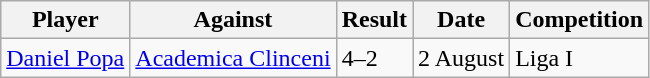<table class="wikitable sortable">
<tr>
<th>Player</th>
<th>Against</th>
<th>Result</th>
<th>Date</th>
<th>Competition</th>
</tr>
<tr>
<td><a href='#'>Daniel Popa</a></td>
<td><a href='#'>Academica Clinceni</a></td>
<td>4–2</td>
<td>2 August</td>
<td>Liga I</td>
</tr>
</table>
